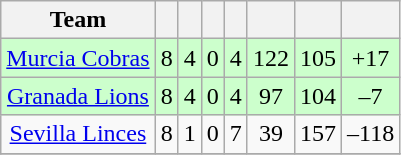<table class="wikitable sortable" style="text-align: center;">
<tr>
<th>Team</th>
<th></th>
<th></th>
<th></th>
<th></th>
<th></th>
<th></th>
<th></th>
</tr>
<tr bgcolor=ccffcc>
<td><a href='#'>Murcia Cobras</a></td>
<td>8</td>
<td>4</td>
<td>0</td>
<td>4</td>
<td>122</td>
<td>105</td>
<td>+17</td>
</tr>
<tr bgcolor=ccffcc>
<td><a href='#'>Granada Lions</a></td>
<td>8</td>
<td>4</td>
<td>0</td>
<td>4</td>
<td>97</td>
<td>104</td>
<td>–7</td>
</tr>
<tr>
<td><a href='#'>Sevilla Linces</a></td>
<td>8</td>
<td>1</td>
<td>0</td>
<td>7</td>
<td>39</td>
<td>157</td>
<td>–118</td>
</tr>
<tr>
</tr>
</table>
